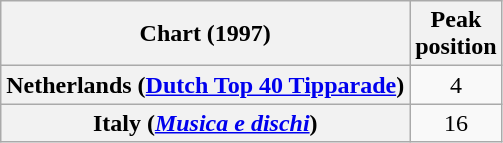<table class="wikitable plainrowheaders" style="text-align:center">
<tr>
<th>Chart (1997)</th>
<th>Peak<br>position</th>
</tr>
<tr>
<th scope="row">Netherlands (<a href='#'>Dutch Top 40 Tipparade</a>)</th>
<td>4</td>
</tr>
<tr>
<th scope="row">Italy (<em><a href='#'>Musica e dischi</a></em>)</th>
<td>16</td>
</tr>
</table>
